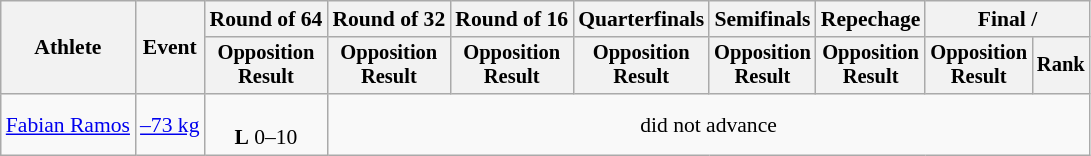<table class="wikitable" style="text-align:center; font-size:90%">
<tr>
<th rowspan=2>Athlete</th>
<th rowspan=2>Event</th>
<th>Round of 64</th>
<th>Round of 32</th>
<th>Round of 16</th>
<th>Quarterfinals</th>
<th>Semifinals</th>
<th>Repechage</th>
<th colspan=2>Final / </th>
</tr>
<tr style="font-size:95%">
<th>Opposition<br>Result</th>
<th>Opposition<br>Result</th>
<th>Opposition<br>Result</th>
<th>Opposition<br>Result</th>
<th>Opposition<br>Result</th>
<th>Opposition<br>Result</th>
<th>Opposition<br>Result</th>
<th>Rank</th>
</tr>
<tr>
<td align=left><a href='#'>Fabian Ramos</a></td>
<td align=left><a href='#'>–73 kg</a></td>
<td><br><strong>L</strong> 0–10</td>
<td colspan=7>did not advance</td>
</tr>
</table>
